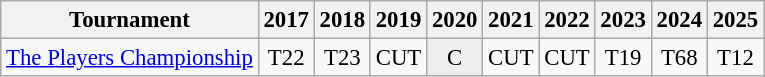<table class="wikitable" style="font-size:95%;text-align:center;">
<tr>
<th>Tournament</th>
<th>2017</th>
<th>2018</th>
<th>2019</th>
<th>2020</th>
<th>2021</th>
<th>2022</th>
<th>2023</th>
<th>2024</th>
<th>2025</th>
</tr>
<tr>
<td align=left><a href='#'>The Players Championship</a></td>
<td>T22</td>
<td>T23</td>
<td>CUT</td>
<td style="background:#eeeeee;">C</td>
<td>CUT</td>
<td>CUT</td>
<td>T19</td>
<td>T68</td>
<td>T12</td>
</tr>
</table>
